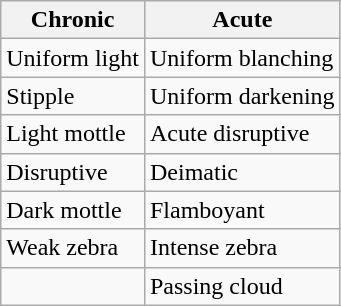<table class="wikitable">
<tr>
<th>Chronic</th>
<th>Acute</th>
</tr>
<tr>
<td>Uniform light</td>
<td>Uniform blanching</td>
</tr>
<tr>
<td>Stipple</td>
<td>Uniform darkening</td>
</tr>
<tr>
<td>Light mottle</td>
<td>Acute disruptive</td>
</tr>
<tr>
<td>Disruptive</td>
<td>Deimatic</td>
</tr>
<tr>
<td>Dark mottle</td>
<td>Flamboyant</td>
</tr>
<tr>
<td>Weak zebra</td>
<td>Intense zebra</td>
</tr>
<tr>
<td></td>
<td>Passing cloud</td>
</tr>
</table>
